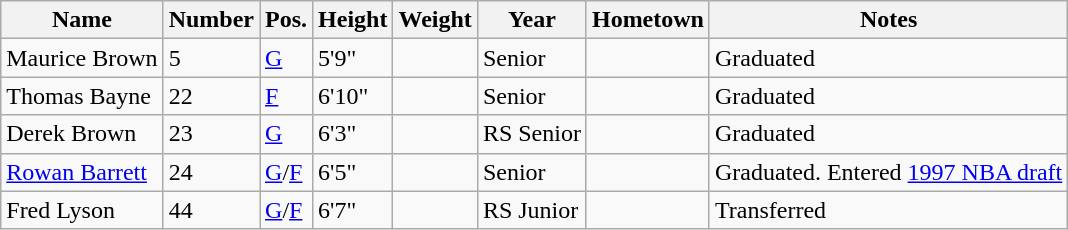<table class="wikitable sortable" border="1">
<tr>
<th>Name</th>
<th>Number</th>
<th>Pos.</th>
<th>Height</th>
<th>Weight</th>
<th>Year</th>
<th>Hometown</th>
<th class="unsortable">Notes</th>
</tr>
<tr>
<td sortname>Maurice Brown</td>
<td>5</td>
<td><a href='#'>G</a></td>
<td>5'9"</td>
<td></td>
<td>Senior</td>
<td></td>
<td>Graduated</td>
</tr>
<tr>
<td sortname>Thomas Bayne</td>
<td>22</td>
<td><a href='#'>F</a></td>
<td>6'10"</td>
<td></td>
<td>Senior</td>
<td></td>
<td>Graduated</td>
</tr>
<tr>
<td sortname>Derek Brown</td>
<td>23</td>
<td><a href='#'>G</a></td>
<td>6'3"</td>
<td></td>
<td>RS Senior</td>
<td></td>
<td>Graduated</td>
</tr>
<tr>
<td sortname><a href='#'>Rowan Barrett</a></td>
<td>24</td>
<td><a href='#'>G</a>/<a href='#'>F</a></td>
<td>6'5"</td>
<td></td>
<td>Senior</td>
<td></td>
<td>Graduated. Entered <a href='#'>1997 NBA draft</a></td>
</tr>
<tr>
<td sortname>Fred Lyson</td>
<td>44</td>
<td><a href='#'>G</a>/<a href='#'>F</a></td>
<td>6'7"</td>
<td></td>
<td>RS Junior</td>
<td></td>
<td>Transferred</td>
</tr>
</table>
